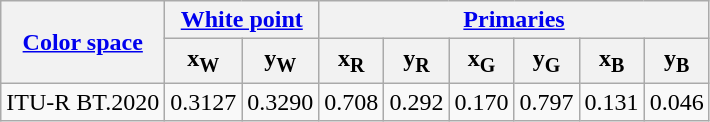<table class="wikitable">
<tr>
<th rowspan="2"><a href='#'>Color space</a></th>
<th colspan="2"><a href='#'>White point</a></th>
<th colspan="6"><a href='#'>Primaries</a></th>
</tr>
<tr>
<th>x<sub>W</sub></th>
<th>y<sub>W</sub></th>
<th>x<sub>R</sub></th>
<th>y<sub>R</sub></th>
<th>x<sub>G</sub></th>
<th>y<sub>G</sub></th>
<th>x<sub>B</sub></th>
<th>y<sub>B</sub></th>
</tr>
<tr>
<td align="center">ITU-R BT.2020</td>
<td>0.3127</td>
<td>0.3290</td>
<td>0.708</td>
<td>0.292</td>
<td>0.170</td>
<td>0.797</td>
<td>0.131</td>
<td>0.046</td>
</tr>
</table>
